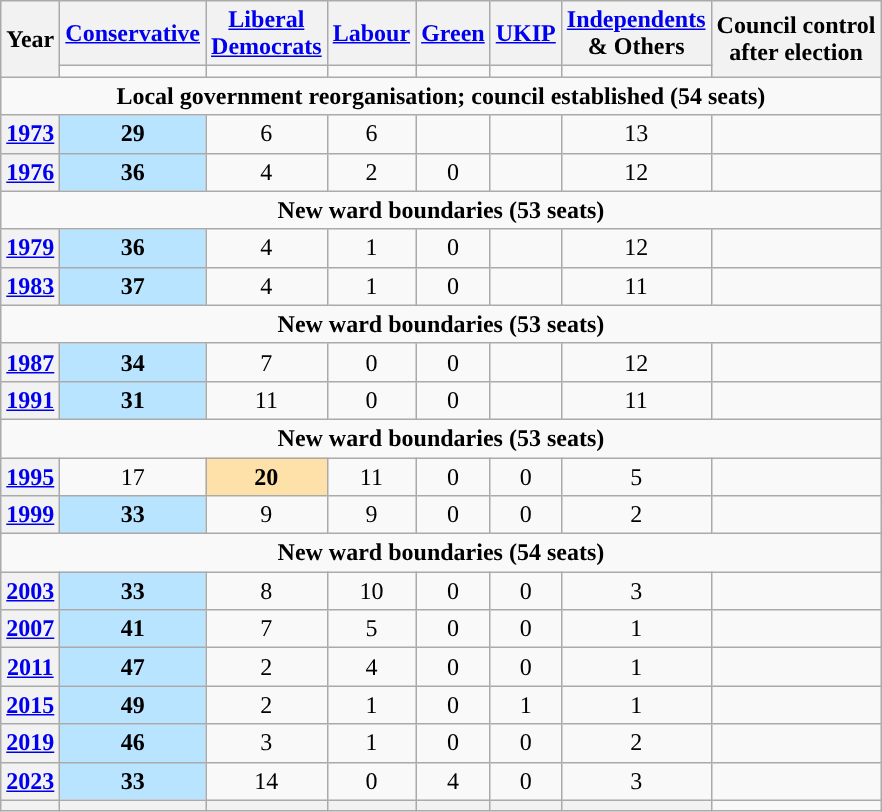<table class="wikitable plainrowheaders" style="text-align:center">
<tr>
<th scope="col" rowspan="2">Year</th>
<th scope="col"><a href='#'>Conservative</a></th>
<th scope="col" style="width:1px"><a href='#'>Liberal Democrats</a></th>
<th scope="col"><a href='#'>Labour</a></th>
<th scope="col"><a href='#'>Green</a></th>
<th scope="col"><a href='#'>UKIP</a></th>
<th scope="col"><a href='#'>Independents</a><br>& Others</th>
<th scope="col" rowspan="2" colspan="2">Council control<br>after election</th>
</tr>
<tr>
<td style="background:"></td>
<td style="background:"></td>
<td style="background:"></td>
<td style="background:"></td>
<td style="background:"></td>
<td style="background:"></td>
</tr>
<tr>
<td colspan="9"><strong>Local government reorganisation; council established (54 seats)</strong></td>
</tr>
<tr>
<th scope="row"><a href='#'>1973</a></th>
<td style="background:#B9E4FF;"><strong>29</strong></td>
<td>6</td>
<td>6</td>
<td></td>
<td></td>
<td>13</td>
<td></td>
</tr>
<tr>
<th scope="row"><a href='#'>1976</a></th>
<td style="background:#B9E4FF;"><strong>36</strong></td>
<td>4</td>
<td>2</td>
<td>0</td>
<td></td>
<td>12</td>
<td></td>
</tr>
<tr>
<td colspan="9"><strong>New ward boundaries (53 seats)</strong></td>
</tr>
<tr>
<th scope="row"><a href='#'>1979</a></th>
<td style="background:#B9E4FF;"><strong>36</strong></td>
<td>4</td>
<td>1</td>
<td>0</td>
<td></td>
<td>12</td>
<td></td>
</tr>
<tr>
<th scope="row"><a href='#'>1983</a></th>
<td style="background:#B9E4FF;"><strong>37</strong></td>
<td>4</td>
<td>1</td>
<td>0</td>
<td></td>
<td>11</td>
<td></td>
</tr>
<tr>
<td colspan="9"><strong>New ward boundaries (53 seats)</strong></td>
</tr>
<tr>
<th scope="row"><a href='#'>1987</a></th>
<td style="background:#B9E4FF;"><strong>34</strong></td>
<td>7</td>
<td>0</td>
<td>0</td>
<td></td>
<td>12</td>
<td></td>
</tr>
<tr>
<th scope="row"><a href='#'>1991</a></th>
<td style="background:#B9E4FF;"><strong>31</strong></td>
<td>11</td>
<td>0</td>
<td>0</td>
<td></td>
<td>11</td>
<td></td>
</tr>
<tr>
<td colspan="9"><strong>New ward boundaries (53 seats)</strong></td>
</tr>
<tr>
<th scope="row"><a href='#'>1995</a></th>
<td>17</td>
<td style="background:#FEE1A8"><strong>20</strong></td>
<td>11</td>
<td>0</td>
<td>0</td>
<td>5</td>
<td></td>
</tr>
<tr>
<th scope="row"><a href='#'>1999</a></th>
<td style="background:#B9E4FF;"><strong>33</strong></td>
<td>9</td>
<td>9</td>
<td>0</td>
<td>0</td>
<td>2</td>
<td></td>
</tr>
<tr>
<td colspan="9"><strong>New ward boundaries (54 seats)</strong></td>
</tr>
<tr>
<th scope="row"><a href='#'>2003</a></th>
<td style="background:#B9E4FF;"><strong>33</strong></td>
<td>8</td>
<td>10</td>
<td>0</td>
<td>0</td>
<td>3</td>
<td></td>
</tr>
<tr>
<th scope="row"><a href='#'>2007</a></th>
<td style="background:#B9E4FF;"><strong>41</strong></td>
<td>7</td>
<td>5</td>
<td>0</td>
<td>0</td>
<td>1</td>
<td></td>
</tr>
<tr>
<th scope="row"><a href='#'>2011</a></th>
<td style="background:#B9E4FF;"><strong>47</strong></td>
<td>2</td>
<td>4</td>
<td>0</td>
<td>0</td>
<td>1</td>
<td></td>
</tr>
<tr>
<th scope="row"><a href='#'>2015</a></th>
<td style="background:#B9E4FF;"><strong>49</strong></td>
<td>2</td>
<td>1</td>
<td>0</td>
<td>1</td>
<td>1</td>
<td></td>
</tr>
<tr>
<th scope="row"><a href='#'>2019</a></th>
<td style="background:#B9E4FF;"><strong>46</strong></td>
<td>3</td>
<td>1</td>
<td>0</td>
<td>0</td>
<td>2</td>
<td></td>
</tr>
<tr>
<th scope="row"><a href='#'>2023</a></th>
<td style="background:#B9E4FF;"><strong>33</strong></td>
<td>14</td>
<td>0</td>
<td>4</td>
<td>0</td>
<td>3</td>
<td></td>
</tr>
<tr>
<th></th>
<th style="background-color: "></th>
<th style="background-color: "></th>
<th style="background-color: "></th>
<th style="background-color: "></th>
<th style="background-color: "></th>
<th style="background-color: "></th>
</tr>
</table>
